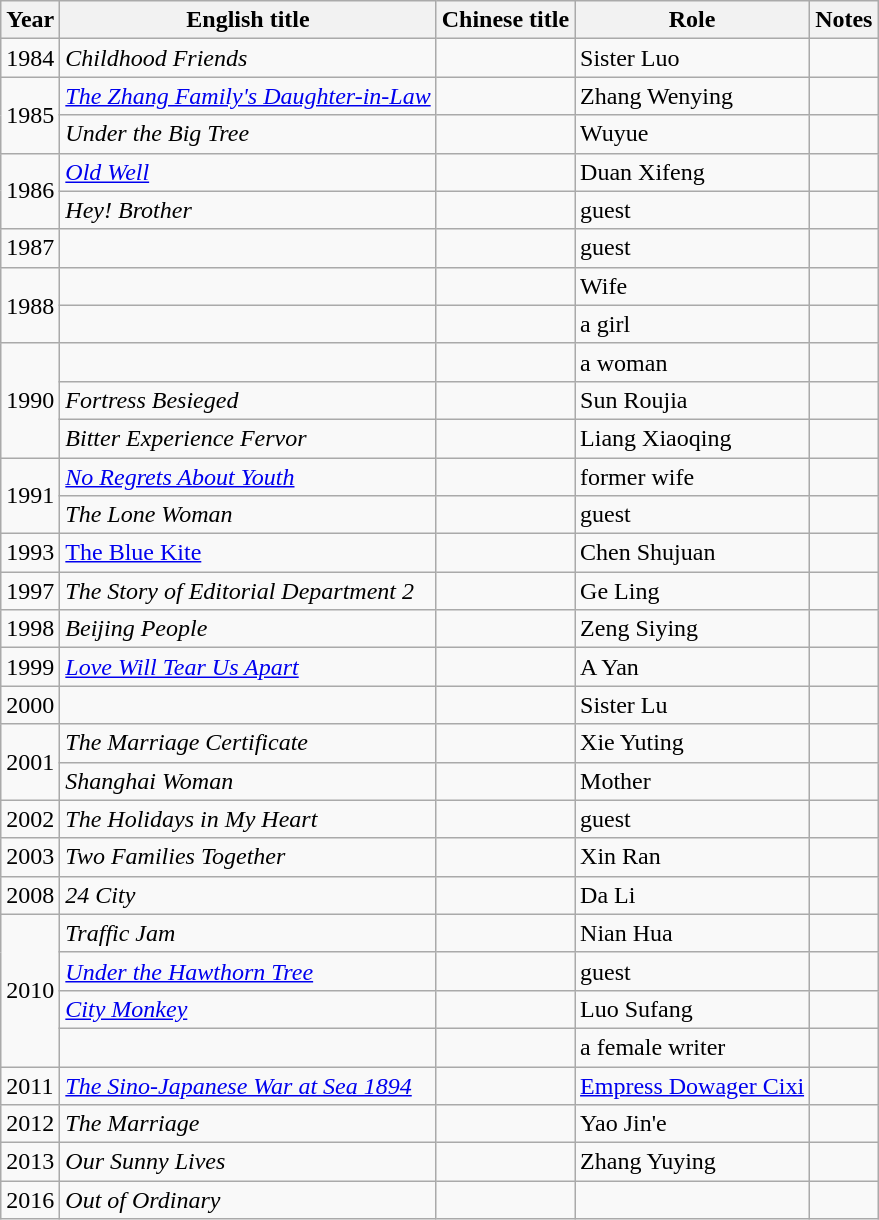<table class="wikitable">
<tr>
<th>Year</th>
<th>English title</th>
<th>Chinese title</th>
<th>Role</th>
<th>Notes</th>
</tr>
<tr>
<td>1984</td>
<td><em>Childhood Friends</em></td>
<td></td>
<td>Sister Luo</td>
<td></td>
</tr>
<tr>
<td rowspan="2">1985</td>
<td><em><a href='#'>The Zhang Family's Daughter-in-Law</a></em></td>
<td></td>
<td>Zhang Wenying</td>
<td></td>
</tr>
<tr>
<td><em>Under the Big Tree</em></td>
<td></td>
<td>Wuyue</td>
<td></td>
</tr>
<tr>
<td rowspan="2">1986</td>
<td><em><a href='#'>Old Well</a></em></td>
<td></td>
<td>Duan Xifeng</td>
<td></td>
</tr>
<tr>
<td><em>Hey! Brother</em></td>
<td></td>
<td>guest</td>
<td></td>
</tr>
<tr>
<td>1987</td>
<td></td>
<td></td>
<td>guest</td>
<td></td>
</tr>
<tr>
<td rowspan="2">1988</td>
<td></td>
<td></td>
<td>Wife</td>
<td></td>
</tr>
<tr>
<td></td>
<td></td>
<td>a girl</td>
<td></td>
</tr>
<tr>
<td rowspan="3">1990</td>
<td></td>
<td></td>
<td>a woman</td>
<td></td>
</tr>
<tr>
<td><em>Fortress Besieged</em></td>
<td></td>
<td>Sun Roujia</td>
<td></td>
</tr>
<tr>
<td><em>Bitter Experience Fervor</em></td>
<td></td>
<td>Liang Xiaoqing</td>
<td></td>
</tr>
<tr>
<td rowspan="2">1991</td>
<td><em><a href='#'>No Regrets About Youth</a></em></td>
<td></td>
<td>former wife</td>
<td></td>
</tr>
<tr>
<td><em>The Lone Woman</em></td>
<td></td>
<td>guest</td>
<td></td>
</tr>
<tr>
<td>1993</td>
<td><a href='#'>The Blue Kite</a></td>
<td></td>
<td>Chen Shujuan</td>
<td></td>
</tr>
<tr>
<td>1997</td>
<td><em>The Story of Editorial Department 2</em></td>
<td></td>
<td>Ge Ling</td>
<td></td>
</tr>
<tr>
<td>1998</td>
<td><em>Beijing People</em></td>
<td></td>
<td>Zeng Siying</td>
<td></td>
</tr>
<tr>
<td>1999</td>
<td><em><a href='#'>Love Will Tear Us Apart</a></em></td>
<td></td>
<td>A Yan</td>
<td></td>
</tr>
<tr>
<td>2000</td>
<td></td>
<td></td>
<td>Sister Lu</td>
<td></td>
</tr>
<tr>
<td rowspan="2">2001</td>
<td><em>The Marriage Certificate</em></td>
<td></td>
<td>Xie Yuting</td>
<td></td>
</tr>
<tr>
<td><em>Shanghai Woman</em></td>
<td></td>
<td>Mother</td>
<td></td>
</tr>
<tr>
<td>2002</td>
<td><em>The Holidays in My Heart</em></td>
<td></td>
<td>guest</td>
<td></td>
</tr>
<tr>
<td>2003</td>
<td><em>Two Families Together</em></td>
<td></td>
<td>Xin Ran</td>
<td></td>
</tr>
<tr>
<td>2008</td>
<td><em>24 City</em></td>
<td></td>
<td>Da Li</td>
<td></td>
</tr>
<tr>
<td rowspan="4">2010</td>
<td><em>Traffic Jam</em></td>
<td></td>
<td>Nian Hua</td>
<td></td>
</tr>
<tr>
<td><em><a href='#'>Under the Hawthorn Tree</a></em></td>
<td></td>
<td>guest</td>
<td></td>
</tr>
<tr>
<td><em><a href='#'>City Monkey</a></em></td>
<td></td>
<td>Luo Sufang</td>
<td></td>
</tr>
<tr>
<td></td>
<td></td>
<td>a female writer</td>
<td></td>
</tr>
<tr>
<td>2011</td>
<td><em><a href='#'>The Sino-Japanese War at Sea 1894</a></em></td>
<td></td>
<td><a href='#'>Empress Dowager Cixi</a></td>
<td></td>
</tr>
<tr>
<td>2012</td>
<td><em>The Marriage</em></td>
<td></td>
<td>Yao Jin'e</td>
<td></td>
</tr>
<tr>
<td>2013</td>
<td><em>Our Sunny Lives</em></td>
<td></td>
<td>Zhang Yuying</td>
<td></td>
</tr>
<tr>
<td>2016</td>
<td><em>Out of Ordinary</em></td>
<td></td>
<td></td>
<td></td>
</tr>
</table>
